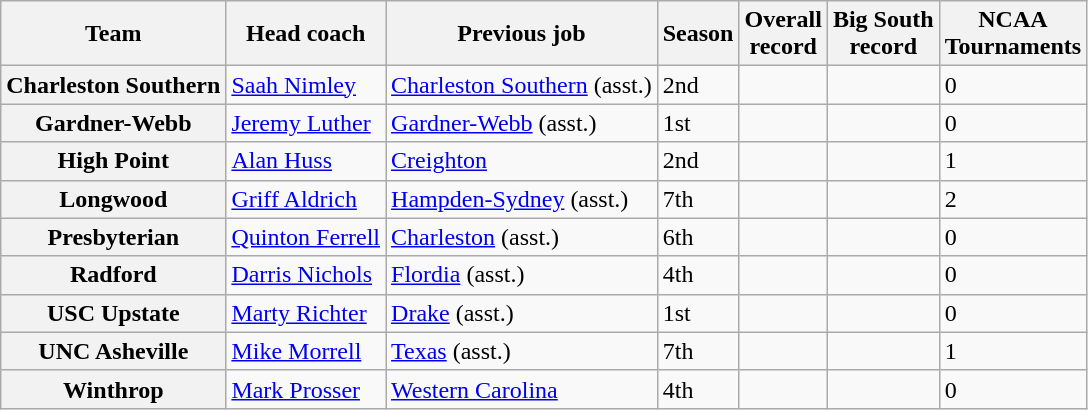<table class="wikitable sortable">
<tr>
<th>Team</th>
<th>Head coach</th>
<th>Previous job</th>
<th>Season</th>
<th>Overall<br>record</th>
<th>Big South <br>record</th>
<th>NCAA<br>Tournaments</th>
</tr>
<tr>
<th style=>Charleston Southern</th>
<td><a href='#'>Saah Nimley</a></td>
<td><a href='#'>Charleston Southern</a> (asst.)</td>
<td>2nd</td>
<td></td>
<td></td>
<td>0</td>
</tr>
<tr>
<th style=>Gardner-Webb</th>
<td><a href='#'>Jeremy Luther</a></td>
<td><a href='#'>Gardner-Webb</a> (asst.)</td>
<td>1st</td>
<td></td>
<td></td>
<td>0</td>
</tr>
<tr>
<th style=>High Point</th>
<td><a href='#'>Alan Huss</a></td>
<td><a href='#'>Creighton</a></td>
<td>2nd</td>
<td></td>
<td></td>
<td>1</td>
</tr>
<tr>
<th style=>Longwood</th>
<td><a href='#'>Griff Aldrich</a></td>
<td><a href='#'>Hampden-Sydney</a> (asst.)</td>
<td>7th</td>
<td></td>
<td></td>
<td>2</td>
</tr>
<tr>
<th style=>Presbyterian</th>
<td><a href='#'>Quinton Ferrell</a></td>
<td><a href='#'>Charleston</a> (asst.)</td>
<td>6th</td>
<td></td>
<td></td>
<td>0</td>
</tr>
<tr>
<th style=>Radford</th>
<td><a href='#'>Darris Nichols</a></td>
<td><a href='#'>Flordia</a> (asst.)</td>
<td>4th</td>
<td></td>
<td></td>
<td>0</td>
</tr>
<tr>
<th style=>USC Upstate</th>
<td><a href='#'>Marty Richter</a></td>
<td><a href='#'>Drake</a> (asst.)</td>
<td>1st</td>
<td></td>
<td></td>
<td>0</td>
</tr>
<tr>
<th style=>UNC Asheville</th>
<td><a href='#'>Mike Morrell</a></td>
<td><a href='#'>Texas</a> (asst.)</td>
<td>7th</td>
<td></td>
<td></td>
<td>1</td>
</tr>
<tr>
<th style=>Winthrop</th>
<td><a href='#'>Mark Prosser</a></td>
<td><a href='#'>Western Carolina</a></td>
<td>4th</td>
<td></td>
<td></td>
<td>0</td>
</tr>
</table>
